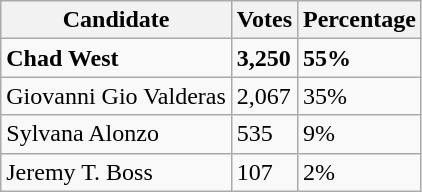<table class="wikitable">
<tr>
<th>Candidate</th>
<th>Votes</th>
<th>Percentage</th>
</tr>
<tr>
<td><strong>Chad West</strong></td>
<td><strong>3,250</strong></td>
<td><strong>55%</strong></td>
</tr>
<tr>
<td>Giovanni Gio Valderas</td>
<td>2,067</td>
<td>35%</td>
</tr>
<tr>
<td>Sylvana Alonzo</td>
<td>535</td>
<td>9%</td>
</tr>
<tr>
<td>Jeremy T. Boss</td>
<td>107</td>
<td>2%</td>
</tr>
</table>
